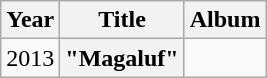<table class="wikitable plainrowheaders" style="text-align:center;" border="1">
<tr>
<th scope="col">Year</th>
<th scope="col">Title</th>
<th scope="col">Album</th>
</tr>
<tr>
<td>2013</td>
<th scope="row">"Magaluf" <br></th>
<td></td>
</tr>
</table>
